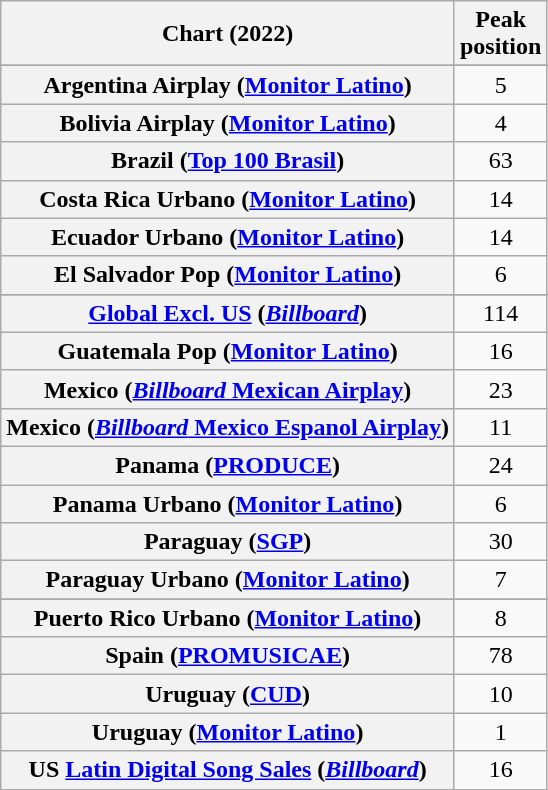<table class="wikitable sortable plainrowheaders" style="text-align:center">
<tr>
<th scope="col">Chart (2022)</th>
<th scope="col">Peak<br>position</th>
</tr>
<tr>
</tr>
<tr>
<th scope="row">Argentina Airplay (<a href='#'>Monitor Latino</a>)</th>
<td>5</td>
</tr>
<tr>
<th scope="row">Bolivia Airplay (<a href='#'>Monitor Latino</a>)</th>
<td>4</td>
</tr>
<tr>
<th scope="row">Brazil (<a href='#'>Top 100 Brasil</a>)</th>
<td>63</td>
</tr>
<tr>
<th scope="row">Costa Rica Urbano (<a href='#'>Monitor Latino</a>)</th>
<td>14</td>
</tr>
<tr>
<th scope="row">Ecuador Urbano (<a href='#'>Monitor Latino</a>)</th>
<td>14</td>
</tr>
<tr>
<th scope="row">El Salvador Pop (<a href='#'>Monitor Latino</a>)</th>
<td>6</td>
</tr>
<tr>
</tr>
<tr>
<th scope="row"><a href='#'>Global Excl. US</a> (<em><a href='#'>Billboard</a></em>)</th>
<td>114</td>
</tr>
<tr>
<th scope="row">Guatemala Pop (<a href='#'>Monitor Latino</a>)</th>
<td>16</td>
</tr>
<tr>
<th scope="row">Mexico (<a href='#'><em>Billboard</em> Mexican Airplay</a>)</th>
<td>23</td>
</tr>
<tr>
<th scope="row">Mexico (<a href='#'><em>Billboard</em> Mexico Espanol Airplay</a>)</th>
<td>11</td>
</tr>
<tr>
<th scope="row">Panama (<a href='#'>PRODUCE</a>)</th>
<td>24</td>
</tr>
<tr>
<th scope="row">Panama Urbano (<a href='#'>Monitor Latino</a>)</th>
<td>6</td>
</tr>
<tr>
<th scope="row">Paraguay (<a href='#'>SGP</a>)</th>
<td>30</td>
</tr>
<tr>
<th scope="row">Paraguay Urbano (<a href='#'>Monitor Latino</a>)</th>
<td>7</td>
</tr>
<tr>
</tr>
<tr>
<th scope="row">Puerto Rico Urbano (<a href='#'>Monitor Latino</a>)</th>
<td>8</td>
</tr>
<tr>
<th scope="row">Spain (<a href='#'>PROMUSICAE</a>)</th>
<td>78</td>
</tr>
<tr>
<th scope="row">Uruguay (<a href='#'>CUD</a>)</th>
<td>10</td>
</tr>
<tr>
<th scope="row">Uruguay (<a href='#'>Monitor Latino</a>)</th>
<td>1</td>
</tr>
<tr>
<th scope="row">US <a href='#'>Latin Digital Song Sales</a> (<em><a href='#'>Billboard</a></em>)</th>
<td>16</td>
</tr>
<tr>
</tr>
<tr>
</tr>
</table>
